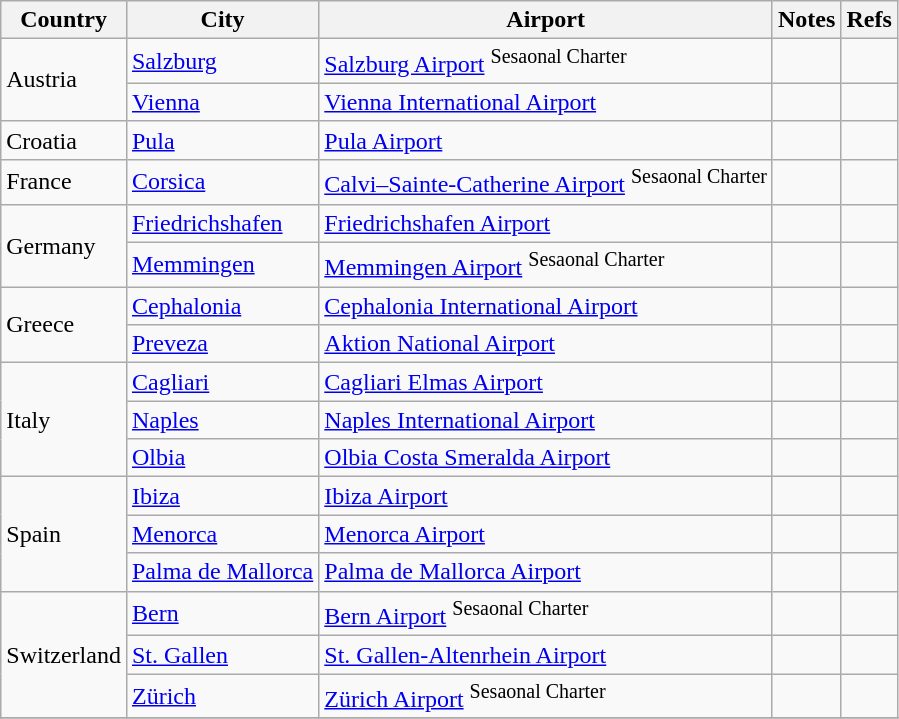<table class="sortable wikitable">
<tr>
<th>Country</th>
<th>City</th>
<th>Airport</th>
<th>Notes</th>
<th>Refs</th>
</tr>
<tr>
<td rowspan="2">Austria</td>
<td><a href='#'>Salzburg</a></td>
<td><a href='#'>Salzburg Airport</a> <sup>Sesaonal Charter</sup></td>
<td></td>
<td align=center></td>
</tr>
<tr>
<td><a href='#'>Vienna</a></td>
<td><a href='#'>Vienna International Airport</a></td>
<td align=center></td>
<td align=center></td>
</tr>
<tr>
<td>Croatia</td>
<td><a href='#'>Pula</a></td>
<td><a href='#'>Pula Airport</a></td>
<td></td>
<td align=center></td>
</tr>
<tr>
<td>France</td>
<td><a href='#'>Corsica</a></td>
<td><a href='#'>Calvi–Sainte-Catherine Airport</a> <sup>Sesaonal Charter</sup></td>
<td></td>
<td align=center></td>
</tr>
<tr>
<td rowspan="2">Germany</td>
<td><a href='#'>Friedrichshafen</a></td>
<td><a href='#'>Friedrichshafen Airport</a></td>
<td></td>
<td align=center></td>
</tr>
<tr>
<td><a href='#'>Memmingen</a></td>
<td><a href='#'>Memmingen Airport</a> <sup>Sesaonal Charter</sup></td>
<td></td>
<td align=center></td>
</tr>
<tr>
<td rowspan="2">Greece</td>
<td><a href='#'>Cephalonia</a></td>
<td><a href='#'>Cephalonia International Airport</a></td>
<td></td>
<td align=center></td>
</tr>
<tr>
<td><a href='#'>Preveza</a></td>
<td><a href='#'>Aktion National Airport</a></td>
<td></td>
<td align=center></td>
</tr>
<tr>
<td rowspan="3">Italy</td>
<td><a href='#'>Cagliari</a></td>
<td><a href='#'>Cagliari Elmas Airport</a></td>
<td></td>
<td align=center></td>
</tr>
<tr>
<td><a href='#'>Naples</a></td>
<td><a href='#'>Naples International Airport</a></td>
<td></td>
<td align=center></td>
</tr>
<tr>
<td><a href='#'>Olbia</a></td>
<td><a href='#'>Olbia Costa Smeralda Airport</a></td>
<td></td>
<td align=center></td>
</tr>
<tr>
<td rowspan="3">Spain</td>
<td><a href='#'>Ibiza</a></td>
<td><a href='#'>Ibiza Airport</a></td>
<td></td>
<td align=center></td>
</tr>
<tr>
<td><a href='#'>Menorca</a></td>
<td><a href='#'>Menorca Airport</a></td>
<td></td>
<td align=center></td>
</tr>
<tr>
<td><a href='#'>Palma de Mallorca</a></td>
<td><a href='#'>Palma de Mallorca Airport</a></td>
<td></td>
<td align=center></td>
</tr>
<tr>
<td rowspan="3">Switzerland</td>
<td><a href='#'>Bern</a></td>
<td><a href='#'>Bern Airport</a> <sup>Sesaonal Charter</sup></td>
<td></td>
<td align=center></td>
</tr>
<tr>
<td><a href='#'>St. Gallen</a></td>
<td><a href='#'>St. Gallen-Altenrhein Airport</a></td>
<td></td>
<td align=center></td>
</tr>
<tr>
<td><a href='#'>Zürich</a></td>
<td><a href='#'>Zürich Airport</a> <sup>Sesaonal Charter</sup></td>
<td></td>
<td align=center></td>
</tr>
<tr>
</tr>
</table>
